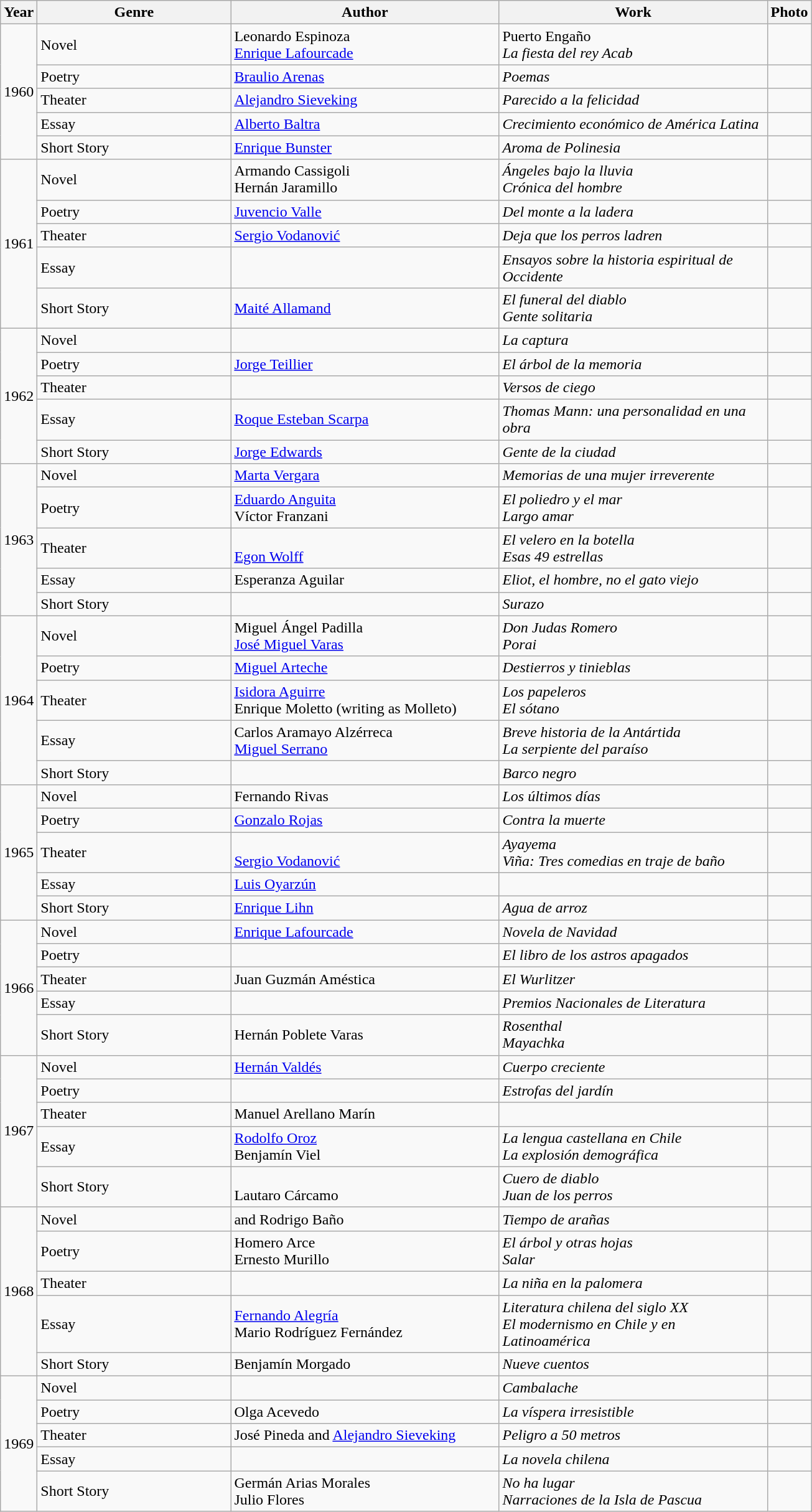<table class="wikitable">
<tr>
<th width=30>Year</th>
<th width=200>Genre</th>
<th width=280>Author</th>
<th width=280>Work</th>
<th>Photo</th>
</tr>
<tr>
<td rowspan=5>1960</td>
<td>Novel</td>
<td>Leonardo Espinoza<br><a href='#'>Enrique Lafourcade</a></td>
<td>Puerto Engaño<br><em>La fiesta del rey Acab</em></td>
<td></td>
</tr>
<tr>
<td>Poetry</td>
<td><a href='#'>Braulio Arenas</a></td>
<td><em>Poemas</em></td>
<td></td>
</tr>
<tr>
<td>Theater</td>
<td><a href='#'>Alejandro Sieveking</a></td>
<td><em>Parecido a la felicidad</em></td>
<td></td>
</tr>
<tr>
<td>Essay</td>
<td><a href='#'>Alberto Baltra</a></td>
<td><em>Crecimiento económico de América Latina</em></td>
<td></td>
</tr>
<tr>
<td>Short Story</td>
<td><a href='#'>Enrique Bunster</a></td>
<td><em>Aroma de Polinesia</em></td>
<td></td>
</tr>
<tr>
<td rowspan=5>1961</td>
<td>Novel</td>
<td>Armando Cassigoli<br>Hernán Jaramillo</td>
<td><em>Ángeles bajo la lluvia</em><br><em>Crónica del hombre</em></td>
<td></td>
</tr>
<tr>
<td>Poetry</td>
<td><a href='#'>Juvencio Valle</a></td>
<td><em>Del monte a la ladera</em></td>
<td></td>
</tr>
<tr>
<td>Theater</td>
<td><a href='#'>Sergio Vodanović</a></td>
<td><em>Deja que los perros ladren</em></td>
<td></td>
</tr>
<tr>
<td>Essay</td>
<td></td>
<td><em>Ensayos sobre la historia espiritual de Occidente</em></td>
<td></td>
</tr>
<tr>
<td>Short Story</td>
<td><a href='#'>Maité Allamand</a><br></td>
<td><em>El funeral del diablo</em><br><em>Gente solitaria</em></td>
<td><br></td>
</tr>
<tr>
<td rowspan=5>1962</td>
<td>Novel</td>
<td></td>
<td><em>La captura</em></td>
<td></td>
</tr>
<tr>
<td>Poetry</td>
<td><a href='#'>Jorge Teillier</a></td>
<td><em>El árbol de la memoria</em></td>
<td></td>
</tr>
<tr>
<td>Theater</td>
<td></td>
<td><em>Versos de ciego</em></td>
<td></td>
</tr>
<tr>
<td>Essay</td>
<td><a href='#'>Roque Esteban Scarpa</a></td>
<td><em>Thomas Mann: una personalidad en una obra</em></td>
<td></td>
</tr>
<tr>
<td>Short Story</td>
<td><a href='#'>Jorge Edwards</a></td>
<td><em>Gente de la ciudad</em></td>
<td></td>
</tr>
<tr>
<td rowspan=5>1963</td>
<td>Novel</td>
<td><a href='#'>Marta Vergara</a></td>
<td><em>Memorias de una mujer irreverente</em></td>
<td></td>
</tr>
<tr>
<td>Poetry</td>
<td><a href='#'>Eduardo Anguita</a><br>Víctor Franzani</td>
<td><em>El poliedro y el mar</em><br><em>Largo amar</em></td>
<td><br></td>
</tr>
<tr>
<td>Theater</td>
<td><br><a href='#'>Egon Wolff</a></td>
<td><em>El velero en la botella</em><br><em>Esas 49 estrellas</em></td>
<td><br></td>
</tr>
<tr>
<td>Essay</td>
<td>Esperanza Aguilar</td>
<td><em>Eliot, el hombre, no el gato viejo</em></td>
<td></td>
</tr>
<tr>
<td>Short Story</td>
<td></td>
<td><em>Surazo</em></td>
<td></td>
</tr>
<tr>
<td rowspan=5>1964</td>
<td>Novel</td>
<td>Miguel Ángel Padilla<br><a href='#'>José Miguel Varas</a></td>
<td><em>Don Judas Romero</em><br><em>Porai</em></td>
<td><br></td>
</tr>
<tr>
<td>Poetry</td>
<td><a href='#'>Miguel Arteche</a></td>
<td><em>Destierros y tinieblas</em></td>
<td></td>
</tr>
<tr>
<td>Theater</td>
<td><a href='#'>Isidora Aguirre</a><br>Enrique Moletto (writing as Molleto)</td>
<td><em>Los papeleros</em><br><em>El sótano</em></td>
<td></td>
</tr>
<tr>
<td>Essay</td>
<td>Carlos Aramayo Alzérreca<br><a href='#'>Miguel Serrano</a></td>
<td><em>Breve historia de la Antártida</em><br><em>La serpiente del paraíso</em></td>
<td><br></td>
</tr>
<tr>
<td>Short Story</td>
<td></td>
<td><em>Barco negro</em></td>
<td></td>
</tr>
<tr>
<td rowspan=5>1965</td>
<td>Novel</td>
<td>Fernando Rivas</td>
<td><em>Los últimos días</em></td>
<td></td>
</tr>
<tr>
<td>Poetry</td>
<td><a href='#'>Gonzalo Rojas</a></td>
<td><em>Contra la muerte</em></td>
<td></td>
</tr>
<tr>
<td>Theater</td>
<td><br><a href='#'>Sergio Vodanović</a></td>
<td><em>Ayayema</em><br><em>Viña: Tres comedias en traje de baño</em></td>
<td></td>
</tr>
<tr>
<td>Essay</td>
<td><a href='#'>Luis Oyarzún</a></td>
<td></td>
<td></td>
</tr>
<tr>
<td>Short Story</td>
<td><a href='#'>Enrique Lihn</a></td>
<td><em>Agua de arroz</em></td>
<td></td>
</tr>
<tr>
<td rowspan=5>1966</td>
<td>Novel</td>
<td><a href='#'>Enrique Lafourcade</a></td>
<td><em>Novela de Navidad</em></td>
<td></td>
</tr>
<tr>
<td>Poetry</td>
<td></td>
<td><em>El libro de los astros apagados</em></td>
<td></td>
</tr>
<tr>
<td>Theater</td>
<td>Juan Guzmán Améstica</td>
<td><em>El Wurlitzer</em></td>
<td></td>
</tr>
<tr>
<td>Essay</td>
<td></td>
<td><em>Premios Nacionales de Literatura</em></td>
<td></td>
</tr>
<tr>
<td>Short Story</td>
<td>Hernán Poblete Varas<br></td>
<td><em>Rosenthal</em><br><em>Mayachka</em></td>
<td></td>
</tr>
<tr>
<td rowspan=5>1967</td>
<td>Novel</td>
<td><a href='#'>Hernán Valdés</a></td>
<td><em>Cuerpo creciente</em></td>
<td></td>
</tr>
<tr>
<td>Poetry</td>
<td></td>
<td><em>Estrofas del jardín</em></td>
<td></td>
</tr>
<tr>
<td>Theater</td>
<td>Manuel Arellano Marín</td>
<td></td>
<td></td>
</tr>
<tr>
<td>Essay</td>
<td><a href='#'>Rodolfo Oroz</a><br>Benjamín Viel</td>
<td><em>La lengua castellana en Chile</em><br><em>La explosión demográfica</em></td>
<td></td>
</tr>
<tr>
<td>Short Story</td>
<td><br>Lautaro Cárcamo</td>
<td><em>Cuero de diablo</em><br><em>Juan de los perros</em></td>
<td></td>
</tr>
<tr>
<td rowspan=5>1968</td>
<td>Novel</td>
<td> and Rodrigo Baño</td>
<td><em>Tiempo de arañas</em></td>
<td></td>
</tr>
<tr>
<td>Poetry</td>
<td>Homero Arce<br>Ernesto Murillo</td>
<td><em>El árbol y otras hojas</em><br><em>Salar</em></td>
<td></td>
</tr>
<tr>
<td>Theater</td>
<td></td>
<td><em>La niña en la palomera</em></td>
<td></td>
</tr>
<tr>
<td>Essay</td>
<td><a href='#'>Fernando Alegría</a><br>Mario Rodríguez Fernández</td>
<td><em>Literatura chilena del siglo XX</em><br><em>El modernismo en Chile y en Latinoamérica</em></td>
<td></td>
</tr>
<tr>
<td>Short Story</td>
<td>Benjamín Morgado</td>
<td><em>Nueve cuentos</em></td>
<td></td>
</tr>
<tr>
<td rowspan=5>1969</td>
<td>Novel</td>
<td></td>
<td><em>Cambalache</em></td>
<td></td>
</tr>
<tr>
<td>Poetry</td>
<td>Olga Acevedo</td>
<td><em>La víspera irresistible</em></td>
<td></td>
</tr>
<tr>
<td>Theater</td>
<td>José Pineda and <a href='#'>Alejandro Sieveking</a></td>
<td><em>Peligro a 50 metros</em></td>
<td></td>
</tr>
<tr>
<td>Essay</td>
<td></td>
<td><em>La novela chilena</em></td>
<td></td>
</tr>
<tr>
<td>Short Story</td>
<td>Germán Arias Morales<br>Julio Flores</td>
<td><em>No ha lugar</em><br><em>Narraciones de la Isla de Pascua</em></td>
<td></td>
</tr>
</table>
